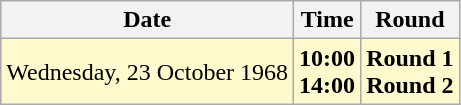<table class="wikitable">
<tr>
<th>Date</th>
<th>Time</th>
<th>Round</th>
</tr>
<tr style=background:lemonchiffon>
<td>Wednesday, 23 October 1968</td>
<td><strong>10:00</strong><br><strong>14:00</strong></td>
<td><strong>Round 1</strong><br><strong>Round 2</strong></td>
</tr>
</table>
